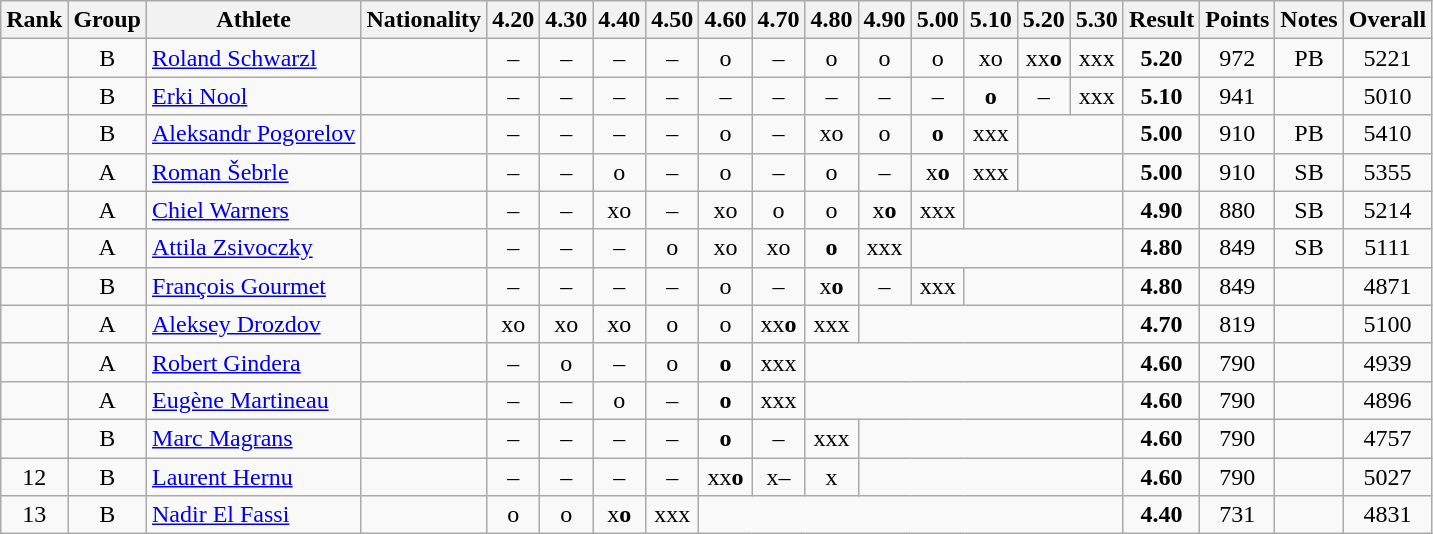<table class="wikitable sortable" style="text-align:center">
<tr>
<th>Rank</th>
<th>Group</th>
<th>Athlete</th>
<th>Nationality</th>
<th>4.20</th>
<th>4.30</th>
<th>4.40</th>
<th>4.50</th>
<th>4.60</th>
<th>4.70</th>
<th>4.80</th>
<th>4.90</th>
<th>5.00</th>
<th>5.10</th>
<th>5.20</th>
<th>5.30</th>
<th>Result</th>
<th>Points</th>
<th>Notes</th>
<th>Overall</th>
</tr>
<tr>
<td></td>
<td>B</td>
<td align="left"><a href='#'>Roland Schwarzl</a></td>
<td align=left></td>
<td>–</td>
<td>–</td>
<td>–</td>
<td>–</td>
<td>o</td>
<td>–</td>
<td>o</td>
<td>o</td>
<td>o</td>
<td>xo</td>
<td>xx<strong>o</strong></td>
<td>xxx</td>
<td><strong>5.20</strong></td>
<td>972</td>
<td>PB</td>
<td>5221</td>
</tr>
<tr>
<td></td>
<td>B</td>
<td align="left"><a href='#'>Erki Nool</a></td>
<td align=left></td>
<td>–</td>
<td>–</td>
<td>–</td>
<td>–</td>
<td>–</td>
<td>–</td>
<td>–</td>
<td>–</td>
<td>–</td>
<td><strong>o</strong></td>
<td>–</td>
<td>xxx</td>
<td><strong>5.10</strong></td>
<td>941</td>
<td></td>
<td>5010</td>
</tr>
<tr>
<td></td>
<td>B</td>
<td align="left"><a href='#'>Aleksandr Pogorelov</a></td>
<td align=left></td>
<td>–</td>
<td>–</td>
<td>–</td>
<td>–</td>
<td>o</td>
<td>–</td>
<td>xo</td>
<td>o</td>
<td><strong>o</strong></td>
<td>xxx</td>
<td colspan=2></td>
<td><strong>5.00</strong></td>
<td>910</td>
<td>PB</td>
<td>5410</td>
</tr>
<tr>
<td></td>
<td>A</td>
<td align="left"><a href='#'>Roman Šebrle</a></td>
<td align=left></td>
<td>–</td>
<td>–</td>
<td>o</td>
<td>–</td>
<td>o</td>
<td>–</td>
<td>o</td>
<td>–</td>
<td>x<strong>o</strong></td>
<td>xxx</td>
<td colspan=2></td>
<td><strong>5.00</strong></td>
<td>910</td>
<td>SB</td>
<td>5355</td>
</tr>
<tr>
<td></td>
<td>A</td>
<td align="left"><a href='#'>Chiel Warners</a></td>
<td align=left></td>
<td>–</td>
<td>–</td>
<td>xo</td>
<td>–</td>
<td>xo</td>
<td>o</td>
<td>o</td>
<td>x<strong>o</strong></td>
<td>xxx</td>
<td colspan=3></td>
<td><strong>4.90</strong></td>
<td>880</td>
<td>SB</td>
<td>5214</td>
</tr>
<tr>
<td></td>
<td>A</td>
<td align="left"><a href='#'>Attila Zsivoczky</a></td>
<td align=left></td>
<td>–</td>
<td>–</td>
<td>–</td>
<td>o</td>
<td>xo</td>
<td>xo</td>
<td><strong>o</strong></td>
<td>xxx</td>
<td colspan=4></td>
<td><strong>4.80</strong></td>
<td>849</td>
<td>SB</td>
<td>5111</td>
</tr>
<tr>
<td></td>
<td>B</td>
<td align="left"><a href='#'>François Gourmet</a></td>
<td align=left></td>
<td>–</td>
<td>–</td>
<td>–</td>
<td>–</td>
<td>o</td>
<td>–</td>
<td>x<strong>o</strong></td>
<td>–</td>
<td>xxx</td>
<td colspan=3></td>
<td><strong>4.80</strong></td>
<td>849</td>
<td></td>
<td>4871</td>
</tr>
<tr>
<td></td>
<td>A</td>
<td align="left"><a href='#'>Aleksey Drozdov</a></td>
<td align=left></td>
<td>xo</td>
<td>xo</td>
<td>xo</td>
<td>o</td>
<td>o</td>
<td>xx<strong>o</strong></td>
<td>xxx</td>
<td colspan=5></td>
<td><strong>4.70</strong></td>
<td>819</td>
<td></td>
<td>5100</td>
</tr>
<tr>
<td></td>
<td>A</td>
<td align="left"><a href='#'>Robert Gindera</a></td>
<td align=left></td>
<td>–</td>
<td>o</td>
<td>–</td>
<td>o</td>
<td><strong>o</strong></td>
<td>xxx</td>
<td colspan=6></td>
<td><strong>4.60</strong></td>
<td>790</td>
<td></td>
<td>4939</td>
</tr>
<tr>
<td></td>
<td>A</td>
<td align="left"><a href='#'>Eugène Martineau</a></td>
<td align=left></td>
<td>–</td>
<td>–</td>
<td>o</td>
<td>–</td>
<td><strong>o</strong></td>
<td>xxx</td>
<td colspan=6></td>
<td><strong>4.60</strong></td>
<td>790</td>
<td></td>
<td>4896</td>
</tr>
<tr>
<td></td>
<td>B</td>
<td align="left"><a href='#'>Marc Magrans</a></td>
<td align=left></td>
<td>–</td>
<td>–</td>
<td>–</td>
<td>–</td>
<td><strong>o</strong></td>
<td>–</td>
<td>xxx</td>
<td colspan=5></td>
<td><strong>4.60</strong></td>
<td>790</td>
<td></td>
<td>4757</td>
</tr>
<tr>
<td>12</td>
<td>B</td>
<td align="left"><a href='#'>Laurent Hernu</a></td>
<td align=left></td>
<td>–</td>
<td>–</td>
<td>–</td>
<td>–</td>
<td>xx<strong>o</strong></td>
<td>x–</td>
<td>x</td>
<td colspan=5></td>
<td><strong>4.60</strong></td>
<td>790</td>
<td></td>
<td>5027</td>
</tr>
<tr>
<td>13</td>
<td>B</td>
<td align="left"><a href='#'>Nadir El Fassi</a></td>
<td align=left></td>
<td>o</td>
<td>o</td>
<td>x<strong>o</strong></td>
<td>xxx</td>
<td colspan=8></td>
<td><strong>4.40</strong></td>
<td>731</td>
<td></td>
<td>4831</td>
</tr>
</table>
